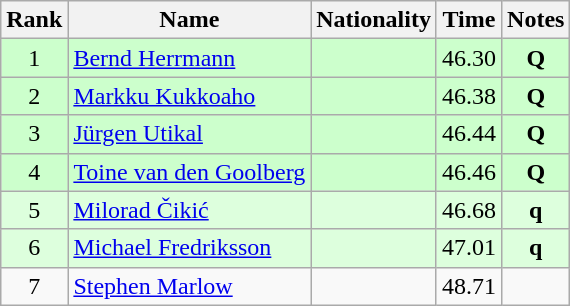<table class="wikitable sortable" style="text-align:center">
<tr>
<th>Rank</th>
<th>Name</th>
<th>Nationality</th>
<th>Time</th>
<th>Notes</th>
</tr>
<tr bgcolor=ccffcc>
<td>1</td>
<td align=left><a href='#'>Bernd Herrmann</a></td>
<td align=left></td>
<td>46.30</td>
<td><strong>Q</strong></td>
</tr>
<tr bgcolor=ccffcc>
<td>2</td>
<td align=left><a href='#'>Markku Kukkoaho</a></td>
<td align=left></td>
<td>46.38</td>
<td><strong>Q</strong></td>
</tr>
<tr bgcolor=ccffcc>
<td>3</td>
<td align=left><a href='#'>Jürgen Utikal</a></td>
<td align=left></td>
<td>46.44</td>
<td><strong>Q</strong></td>
</tr>
<tr bgcolor=ccffcc>
<td>4</td>
<td align=left><a href='#'>Toine van den Goolberg</a></td>
<td align=left></td>
<td>46.46</td>
<td><strong>Q</strong></td>
</tr>
<tr bgcolor=ddffdd>
<td>5</td>
<td align=left><a href='#'>Milorad Čikić</a></td>
<td align=left></td>
<td>46.68</td>
<td><strong>q</strong></td>
</tr>
<tr bgcolor=ddffdd>
<td>6</td>
<td align=left><a href='#'>Michael Fredriksson</a></td>
<td align=left></td>
<td>47.01</td>
<td><strong>q</strong></td>
</tr>
<tr>
<td>7</td>
<td align=left><a href='#'>Stephen Marlow</a></td>
<td align=left></td>
<td>48.71</td>
<td></td>
</tr>
</table>
